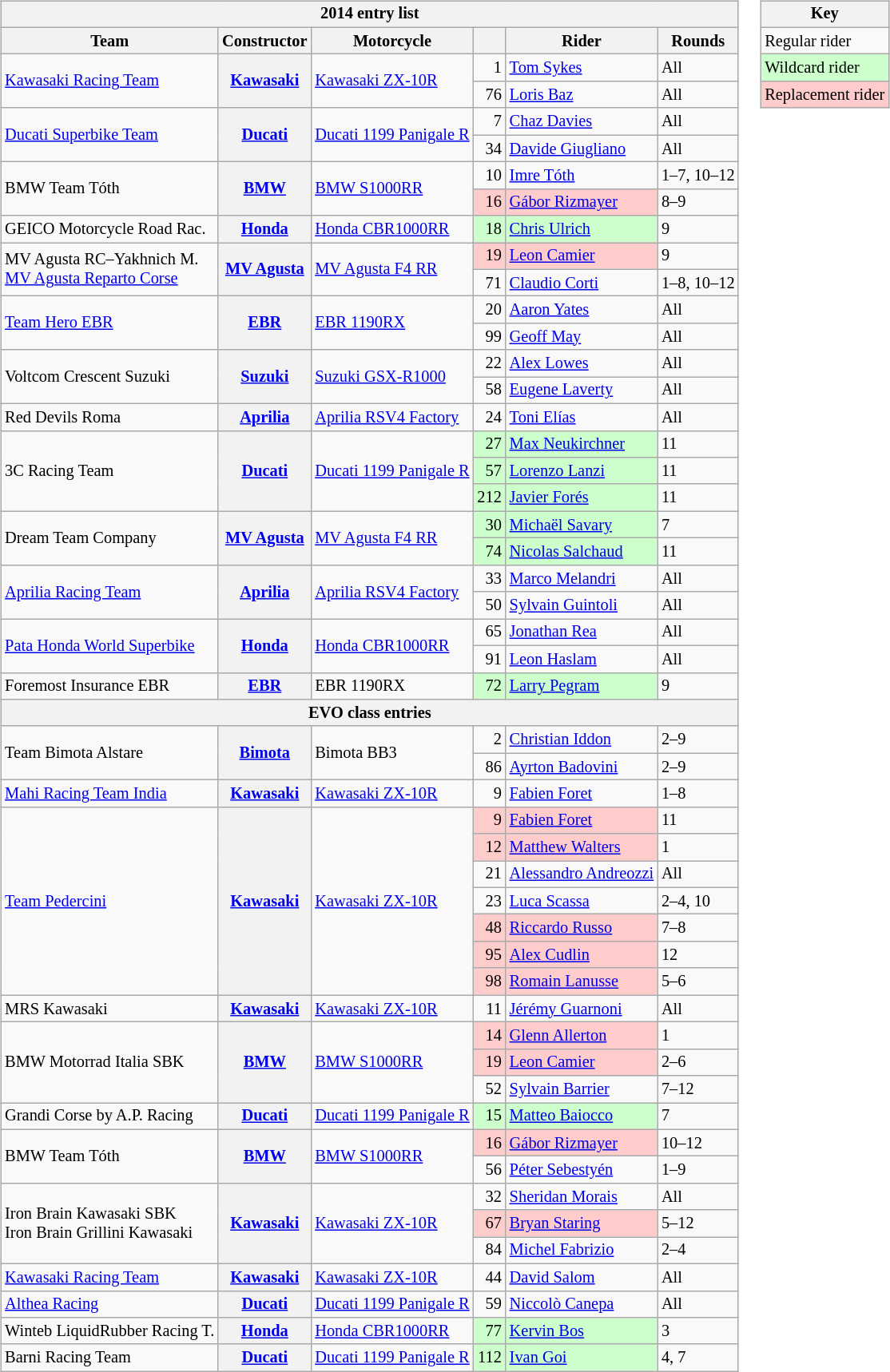<table>
<tr>
<td><br><table class="wikitable" style="font-size: 85%">
<tr>
<th colspan=6>2014 entry list</th>
</tr>
<tr>
<th>Team</th>
<th>Constructor</th>
<th>Motorcycle</th>
<th></th>
<th>Rider</th>
<th>Rounds</th>
</tr>
<tr>
<td rowspan=2><a href='#'>Kawasaki Racing Team</a></td>
<th rowspan=2><a href='#'>Kawasaki</a></th>
<td rowspan=2><a href='#'>Kawasaki ZX-10R</a></td>
<td align=right>1</td>
<td> <a href='#'>Tom Sykes</a></td>
<td>All</td>
</tr>
<tr>
<td align=right>76</td>
<td> <a href='#'>Loris Baz</a></td>
<td>All</td>
</tr>
<tr>
<td rowspan=2><a href='#'>Ducati Superbike Team</a></td>
<th rowspan=2><a href='#'>Ducati</a></th>
<td rowspan=2><a href='#'>Ducati 1199 Panigale R</a></td>
<td align=right>7</td>
<td> <a href='#'>Chaz Davies</a></td>
<td>All</td>
</tr>
<tr>
<td align=right>34</td>
<td> <a href='#'>Davide Giugliano</a></td>
<td>All</td>
</tr>
<tr>
<td rowspan=2>BMW Team Tóth</td>
<th rowspan=2><a href='#'>BMW</a></th>
<td rowspan=2><a href='#'>BMW S1000RR</a></td>
<td align=right>10</td>
<td> <a href='#'>Imre Tóth</a></td>
<td>1–7, 10–12</td>
</tr>
<tr>
<td style="background:#ffcccc;" align=right>16</td>
<td style="background:#ffcccc;"> <a href='#'>Gábor Rizmayer</a></td>
<td>8–9</td>
</tr>
<tr>
<td>GEICO Motorcycle Road Rac.</td>
<th><a href='#'>Honda</a></th>
<td><a href='#'>Honda CBR1000RR</a></td>
<td style="background:#ccffcc;" align=right>18</td>
<td style="background:#ccffcc;"> <a href='#'>Chris Ulrich</a></td>
<td>9</td>
</tr>
<tr>
<td rowspan=2>MV Agusta RC–Yakhnich M.<br><a href='#'>MV Agusta Reparto Corse</a></td>
<th rowspan=2><a href='#'>MV Agusta</a></th>
<td rowspan=2><a href='#'>MV Agusta F4 RR</a></td>
<td style="background:#ffcccc;" align=right>19</td>
<td style="background:#ffcccc;"> <a href='#'>Leon Camier</a></td>
<td>9</td>
</tr>
<tr>
<td align=right>71</td>
<td> <a href='#'>Claudio Corti</a></td>
<td>1–8, 10–12</td>
</tr>
<tr>
<td rowspan=2><a href='#'>Team Hero EBR</a></td>
<th rowspan=2><a href='#'>EBR</a></th>
<td rowspan=2><a href='#'>EBR 1190RX</a></td>
<td align=right>20</td>
<td> <a href='#'>Aaron Yates</a></td>
<td>All</td>
</tr>
<tr>
<td align=right>99</td>
<td> <a href='#'>Geoff May</a></td>
<td>All</td>
</tr>
<tr>
<td rowspan=2>Voltcom Crescent Suzuki</td>
<th rowspan=2><a href='#'>Suzuki</a></th>
<td rowspan=2><a href='#'>Suzuki GSX-R1000</a></td>
<td align=right>22</td>
<td> <a href='#'>Alex Lowes</a></td>
<td>All</td>
</tr>
<tr>
<td align=right>58</td>
<td> <a href='#'>Eugene Laverty</a></td>
<td>All</td>
</tr>
<tr>
<td>Red Devils Roma</td>
<th><a href='#'>Aprilia</a></th>
<td><a href='#'>Aprilia RSV4 Factory</a></td>
<td align=right>24</td>
<td> <a href='#'>Toni Elías</a></td>
<td>All</td>
</tr>
<tr>
<td rowspan=3>3C Racing Team</td>
<th rowspan=3><a href='#'>Ducati</a></th>
<td rowspan=3><a href='#'>Ducati 1199 Panigale R</a></td>
<td style="background:#ccffcc;" align=right>27</td>
<td style="background:#ccffcc;"> <a href='#'>Max Neukirchner</a></td>
<td>11</td>
</tr>
<tr>
<td style="background:#ccffcc;" align=right>57</td>
<td style="background:#ccffcc;"> <a href='#'>Lorenzo Lanzi</a></td>
<td>11</td>
</tr>
<tr>
<td style="background:#ccffcc;" align=right>212</td>
<td style="background:#ccffcc;"> <a href='#'>Javier Forés</a></td>
<td>11</td>
</tr>
<tr>
<td rowspan=2>Dream Team Company</td>
<th rowspan=2><a href='#'>MV Agusta</a></th>
<td rowspan=2><a href='#'>MV Agusta F4 RR</a></td>
<td style="background:#ccffcc;" align=right>30</td>
<td style="background:#ccffcc;"> <a href='#'>Michaël Savary</a></td>
<td>7</td>
</tr>
<tr>
<td style="background:#ccffcc;" align=right>74</td>
<td style="background:#ccffcc;"> <a href='#'>Nicolas Salchaud</a></td>
<td>11</td>
</tr>
<tr>
<td rowspan=2><a href='#'>Aprilia Racing Team</a></td>
<th rowspan=2><a href='#'>Aprilia</a></th>
<td rowspan=2><a href='#'>Aprilia RSV4 Factory</a></td>
<td align=right>33</td>
<td> <a href='#'>Marco Melandri</a></td>
<td>All</td>
</tr>
<tr>
<td align=right>50</td>
<td> <a href='#'>Sylvain Guintoli</a></td>
<td>All</td>
</tr>
<tr>
<td rowspan=2><a href='#'>Pata Honda World Superbike</a></td>
<th rowspan=2><a href='#'>Honda</a></th>
<td rowspan=2><a href='#'>Honda CBR1000RR</a></td>
<td align=right>65</td>
<td> <a href='#'>Jonathan Rea</a></td>
<td>All</td>
</tr>
<tr>
<td align=right>91</td>
<td> <a href='#'>Leon Haslam</a></td>
<td>All</td>
</tr>
<tr>
<td>Foremost Insurance EBR</td>
<th><a href='#'>EBR</a></th>
<td>EBR 1190RX</td>
<td style="background:#ccffcc;" align=right>72</td>
<td style="background:#ccffcc;"> <a href='#'>Larry Pegram</a></td>
<td>9</td>
</tr>
<tr>
<th colspan=6>EVO class entries</th>
</tr>
<tr>
<td rowspan=2>Team Bimota Alstare</td>
<th rowspan=2><a href='#'>Bimota</a></th>
<td rowspan=2>Bimota BB3</td>
<td align=right>2</td>
<td> <a href='#'>Christian Iddon</a></td>
<td>2–9</td>
</tr>
<tr>
<td align=right>86</td>
<td> <a href='#'>Ayrton Badovini</a></td>
<td>2–9</td>
</tr>
<tr>
<td><a href='#'>Mahi Racing Team India</a></td>
<th><a href='#'>Kawasaki</a></th>
<td><a href='#'>Kawasaki ZX-10R</a></td>
<td align=right>9</td>
<td> <a href='#'>Fabien Foret</a></td>
<td>1–8</td>
</tr>
<tr>
<td rowspan=7><a href='#'>Team Pedercini</a></td>
<th rowspan=7><a href='#'>Kawasaki</a></th>
<td rowspan=7><a href='#'>Kawasaki ZX-10R</a></td>
<td style="background:#ffcccc;" align=right>9</td>
<td style="background:#ffcccc;"> <a href='#'>Fabien Foret</a></td>
<td>11</td>
</tr>
<tr>
<td style="background:#ffcccc;" align=right>12</td>
<td style="background:#ffcccc;"> <a href='#'>Matthew Walters</a></td>
<td>1</td>
</tr>
<tr>
<td align=right>21</td>
<td> <a href='#'>Alessandro Andreozzi</a></td>
<td>All</td>
</tr>
<tr>
<td align=right>23</td>
<td> <a href='#'>Luca Scassa</a></td>
<td>2–4, 10</td>
</tr>
<tr>
<td style="background:#ffcccc;" align=right>48</td>
<td style="background:#ffcccc;"> <a href='#'>Riccardo Russo</a></td>
<td>7–8</td>
</tr>
<tr>
<td style="background:#ffcccc;" align=right>95</td>
<td style="background:#ffcccc;"> <a href='#'>Alex Cudlin</a></td>
<td>12</td>
</tr>
<tr>
<td style="background:#ffcccc;" align=right>98</td>
<td style="background:#ffcccc;"> <a href='#'>Romain Lanusse</a></td>
<td>5–6</td>
</tr>
<tr>
<td>MRS Kawasaki</td>
<th><a href='#'>Kawasaki</a></th>
<td><a href='#'>Kawasaki ZX-10R</a></td>
<td align=right>11</td>
<td> <a href='#'>Jérémy Guarnoni</a></td>
<td>All</td>
</tr>
<tr>
<td rowspan=3>BMW Motorrad Italia SBK</td>
<th rowspan=3><a href='#'>BMW</a></th>
<td rowspan=3><a href='#'>BMW S1000RR</a></td>
<td style="background:#ffcccc;" align=right>14</td>
<td style="background:#ffcccc;"> <a href='#'>Glenn Allerton</a></td>
<td>1</td>
</tr>
<tr>
<td style="background:#ffcccc;" align=right>19</td>
<td style="background:#ffcccc;"> <a href='#'>Leon Camier</a></td>
<td>2–6</td>
</tr>
<tr>
<td align=right>52</td>
<td> <a href='#'>Sylvain Barrier</a></td>
<td>7–12</td>
</tr>
<tr>
<td>Grandi Corse by A.P. Racing</td>
<th><a href='#'>Ducati</a></th>
<td><a href='#'>Ducati 1199 Panigale R</a></td>
<td style="background:#ccffcc;" align=right>15</td>
<td style="background:#ccffcc;"> <a href='#'>Matteo Baiocco</a></td>
<td>7</td>
</tr>
<tr>
<td rowspan=2>BMW Team Tóth</td>
<th rowspan=2><a href='#'>BMW</a></th>
<td rowspan=2><a href='#'>BMW S1000RR</a></td>
<td style="background:#ffcccc;" align=right>16</td>
<td style="background:#ffcccc;"> <a href='#'>Gábor Rizmayer</a></td>
<td>10–12</td>
</tr>
<tr>
<td align=right>56</td>
<td> <a href='#'>Péter Sebestyén</a></td>
<td>1–9</td>
</tr>
<tr>
<td rowspan=3>Iron Brain Kawasaki SBK<br>Iron Brain Grillini Kawasaki</td>
<th rowspan=3><a href='#'>Kawasaki</a></th>
<td rowspan=3><a href='#'>Kawasaki ZX-10R</a></td>
<td align=right>32</td>
<td> <a href='#'>Sheridan Morais</a></td>
<td>All</td>
</tr>
<tr>
<td style="background:#ffcccc;" align=right>67</td>
<td style="background:#ffcccc;"> <a href='#'>Bryan Staring</a></td>
<td>5–12</td>
</tr>
<tr>
<td align=right>84</td>
<td> <a href='#'>Michel Fabrizio</a></td>
<td>2–4</td>
</tr>
<tr>
<td><a href='#'>Kawasaki Racing Team</a></td>
<th><a href='#'>Kawasaki</a></th>
<td><a href='#'>Kawasaki ZX-10R</a></td>
<td align=right>44</td>
<td> <a href='#'>David Salom</a></td>
<td>All</td>
</tr>
<tr>
<td><a href='#'>Althea Racing</a></td>
<th><a href='#'>Ducati</a></th>
<td><a href='#'>Ducati 1199 Panigale R</a></td>
<td align=right>59</td>
<td> <a href='#'>Niccolò Canepa</a></td>
<td>All</td>
</tr>
<tr>
<td>Winteb LiquidRubber Racing T.</td>
<th><a href='#'>Honda</a></th>
<td><a href='#'>Honda CBR1000RR</a></td>
<td style="background:#ccffcc;" align=right>77</td>
<td style="background:#ccffcc;"> <a href='#'>Kervin Bos</a></td>
<td>3</td>
</tr>
<tr>
<td>Barni Racing Team</td>
<th><a href='#'>Ducati</a></th>
<td><a href='#'>Ducati 1199 Panigale R</a></td>
<td style="background:#ccffcc;" align=right>112</td>
<td style="background:#ccffcc;"> <a href='#'>Ivan Goi</a></td>
<td>4, 7</td>
</tr>
</table>
</td>
<td valign=top><br><table class="wikitable" style="font-size: 85%;">
<tr>
<th colspan=2>Key</th>
</tr>
<tr>
<td>Regular rider</td>
</tr>
<tr style="background:#ccffcc;">
<td>Wildcard rider</td>
</tr>
<tr style="background:#ffcccc;">
<td>Replacement rider</td>
</tr>
</table>
</td>
</tr>
</table>
